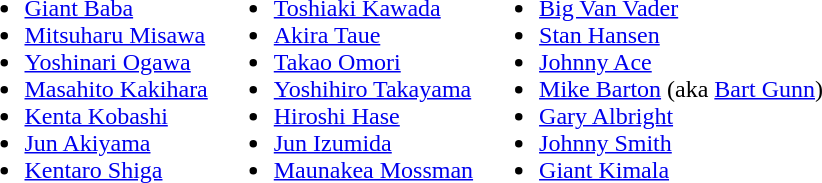<table border="0">
<tr>
<td valign="top"><br><ul><li><a href='#'>Giant Baba</a></li><li><a href='#'>Mitsuharu Misawa</a></li><li><a href='#'>Yoshinari Ogawa</a></li><li><a href='#'>Masahito Kakihara</a></li><li><a href='#'>Kenta Kobashi</a></li><li><a href='#'>Jun Akiyama</a></li><li><a href='#'>Kentaro Shiga</a></li></ul></td>
<td valign="top"><br><ul><li><a href='#'>Toshiaki Kawada</a></li><li><a href='#'>Akira Taue</a></li><li><a href='#'>Takao Omori</a></li><li><a href='#'>Yoshihiro Takayama</a></li><li><a href='#'>Hiroshi Hase</a></li><li><a href='#'>Jun Izumida</a></li><li><a href='#'>Maunakea Mossman</a></li></ul></td>
<td valign="top"><br><ul><li><a href='#'>Big Van Vader</a></li><li><a href='#'>Stan Hansen</a></li><li><a href='#'>Johnny Ace</a></li><li><a href='#'>Mike Barton</a> (aka <a href='#'>Bart Gunn</a>)</li><li><a href='#'>Gary Albright</a></li><li><a href='#'>Johnny Smith</a></li><li><a href='#'>Giant Kimala</a></li></ul></td>
</tr>
</table>
